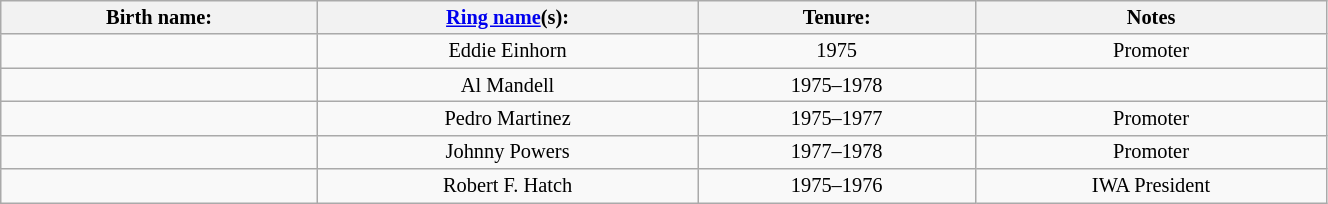<table class="sortable wikitable" style="font-size:85%; text-align:center; width:70%;">
<tr>
<th>Birth name:</th>
<th><a href='#'>Ring name</a>(s):</th>
<th>Tenure:</th>
<th>Notes</th>
</tr>
<tr>
<td></td>
<td>Eddie Einhorn</td>
<td sort>1975</td>
<td>Promoter</td>
</tr>
<tr>
<td></td>
<td>Al Mandell</td>
<td sort>1975–1978</td>
<td></td>
</tr>
<tr>
<td></td>
<td>Pedro Martinez</td>
<td sort>1975–1977</td>
<td>Promoter</td>
</tr>
<tr>
<td></td>
<td>Johnny Powers</td>
<td sort>1977–1978</td>
<td>Promoter</td>
</tr>
<tr>
<td></td>
<td>Robert F. Hatch</td>
<td sort>1975–1976</td>
<td>IWA President</td>
</tr>
</table>
